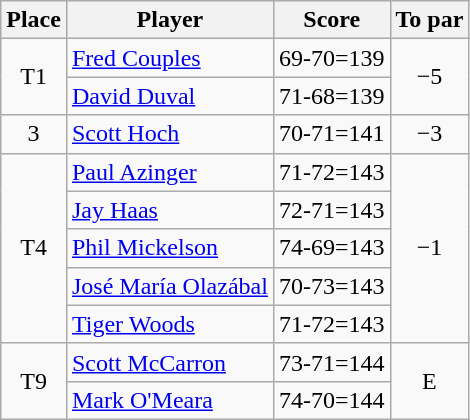<table class="wikitable">
<tr>
<th>Place</th>
<th>Player</th>
<th>Score</th>
<th>To par</th>
</tr>
<tr>
<td rowspan="2" align=center>T1</td>
<td> <a href='#'>Fred Couples</a></td>
<td align=center>69-70=139</td>
<td rowspan="2" align=center>−5</td>
</tr>
<tr>
<td> <a href='#'>David Duval</a></td>
<td align=center>71-68=139</td>
</tr>
<tr>
<td align=center>3</td>
<td> <a href='#'>Scott Hoch</a></td>
<td align=center>70-71=141</td>
<td align=center>−3</td>
</tr>
<tr>
<td rowspan="5" align=center>T4</td>
<td> <a href='#'>Paul Azinger</a></td>
<td align=center>71-72=143</td>
<td rowspan="5" align=center>−1</td>
</tr>
<tr>
<td> <a href='#'>Jay Haas</a></td>
<td align=center>72-71=143</td>
</tr>
<tr>
<td> <a href='#'>Phil Mickelson</a></td>
<td align=center>74-69=143</td>
</tr>
<tr>
<td> <a href='#'>José María Olazábal</a></td>
<td align=center>70-73=143</td>
</tr>
<tr>
<td> <a href='#'>Tiger Woods</a></td>
<td align=center>71-72=143</td>
</tr>
<tr>
<td rowspan="2" align=center>T9</td>
<td> <a href='#'>Scott McCarron</a></td>
<td align=center>73-71=144</td>
<td rowspan="2" align=center>E</td>
</tr>
<tr>
<td> <a href='#'>Mark O'Meara</a></td>
<td align=center>74-70=144</td>
</tr>
</table>
